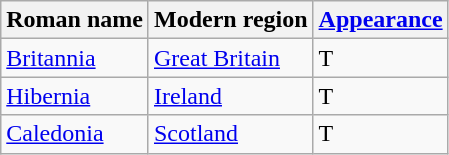<table class="wikitable">
<tr>
<th>Roman name</th>
<th>Modern region</th>
<th><a href='#'>Appearance</a></th>
</tr>
<tr>
<td><a href='#'>Britannia</a></td>
<td><a href='#'>Great Britain</a></td>
<td>T</td>
</tr>
<tr>
<td><a href='#'>Hibernia</a></td>
<td><a href='#'>Ireland</a></td>
<td>T</td>
</tr>
<tr>
<td><a href='#'>Caledonia</a></td>
<td><a href='#'>Scotland</a></td>
<td>T</td>
</tr>
</table>
